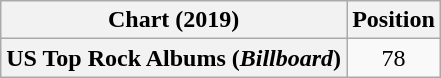<table class="wikitable plainrowheaders" style="text-align:center">
<tr>
<th scope="col">Chart (2019)</th>
<th scope="col">Position</th>
</tr>
<tr>
<th scope="row">US Top Rock Albums (<em>Billboard</em>)</th>
<td>78</td>
</tr>
</table>
